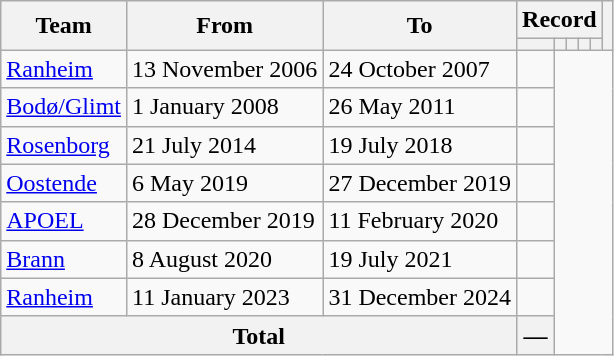<table class=wikitable style="text-align: center">
<tr>
<th rowspan=2>Team</th>
<th rowspan=2>From</th>
<th rowspan=2>To</th>
<th colspan=5>Record</th>
<th rowspan=2></th>
</tr>
<tr>
<th></th>
<th></th>
<th></th>
<th></th>
<th></th>
</tr>
<tr>
<td align=left><a href='#'>Ranheim</a></td>
<td align=left>13 November 2006</td>
<td align=left>24 October 2007<br></td>
<td></td>
</tr>
<tr>
<td align=left><a href='#'>Bodø/Glimt</a></td>
<td align=left>1 January 2008</td>
<td align=left>26 May 2011<br></td>
<td></td>
</tr>
<tr>
<td align=left><a href='#'>Rosenborg</a></td>
<td align=left>21 July 2014</td>
<td align=left>19 July 2018<br></td>
<td></td>
</tr>
<tr>
<td align=left><a href='#'>Oostende</a></td>
<td align=left>6 May 2019</td>
<td align=left>27 December 2019<br></td>
<td></td>
</tr>
<tr>
<td align=left><a href='#'>APOEL</a></td>
<td align=left>28 December 2019</td>
<td align=left>11 February 2020<br></td>
<td></td>
</tr>
<tr>
<td align=left><a href='#'>Brann</a></td>
<td align=left>8 August 2020</td>
<td align=left>19 July 2021<br></td>
<td></td>
</tr>
<tr>
<td align=left><a href='#'>Ranheim</a></td>
<td align=left>11 January 2023</td>
<td align=left>31 December 2024<br></td>
<td></td>
</tr>
<tr>
<th colspan=3>Total<br></th>
<th>—</th>
</tr>
</table>
